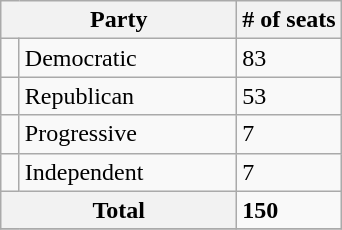<table class="wikitable sortable">
<tr>
<th colspan="2" style="width:150px;">Party</th>
<th># of seats</th>
</tr>
<tr>
<td></td>
<td>Democratic</td>
<td>83</td>
</tr>
<tr>
<td></td>
<td>Republican</td>
<td>53</td>
</tr>
<tr>
<td></td>
<td>Progressive</td>
<td>7</td>
</tr>
<tr>
<td></td>
<td>Independent</td>
<td>7</td>
</tr>
<tr>
<th colspan=2>Total</th>
<td><strong>150</strong></td>
</tr>
<tr>
</tr>
</table>
